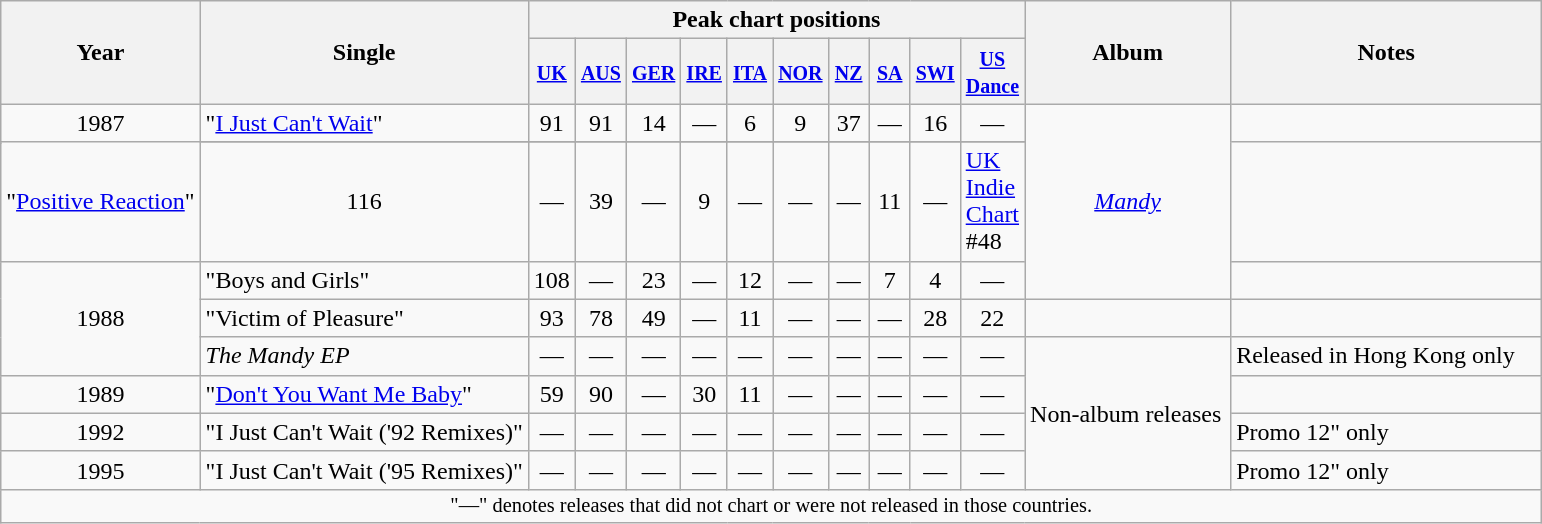<table class="wikitable">
<tr>
<th rowspan="2">Year</th>
<th rowspan="2" width=>Single</th>
<th colspan="10">Peak chart positions</th>
<th rowspan="2" width=130>Album</th>
<th rowspan="2" width="200">Notes</th>
</tr>
<tr>
<th width="20"><small><a href='#'>UK</a></small><br></th>
<th width="20"><small><a href='#'>AUS</a></small><br></th>
<th width="20"><small><a href='#'>GER</a></small><br></th>
<th width="20"><small><a href='#'>IRE</a></small><br></th>
<th width="20"><small><a href='#'>ITA</a></small><br></th>
<th width="20"><small><a href='#'>NOR</a></small><br></th>
<th width="20"><small><a href='#'>NZ</a></small><br></th>
<th width="20"><small><a href='#'>SA</a></small><br></th>
<th width="20"><small><a href='#'>SWI</a></small><br></th>
<th width="20"><small><a href='#'>US<br>Dance</a></small><br></th>
</tr>
<tr>
<td align="center" rowspan="2">1987</td>
<td>"<a href='#'>I Just Can't Wait</a>"</td>
<td align="center">91</td>
<td align="center">91</td>
<td align="center">14</td>
<td align="center">—</td>
<td align="center">6</td>
<td align="center">9</td>
<td align="center">37</td>
<td align="center">—</td>
<td align="center">16</td>
<td align="center">—</td>
<td align="center" rowspan="4"><em><a href='#'>Mandy</a></em></td>
<td></td>
</tr>
<tr>
</tr>
<tr>
<td>"<a href='#'>Positive Reaction</a>"</td>
<td align="center">116</td>
<td align="center">—</td>
<td align="center">39</td>
<td align="center">—</td>
<td align="center">9</td>
<td align="center">—</td>
<td align="center">—</td>
<td align="center">—</td>
<td align="center">11</td>
<td align="center">—</td>
<td align="left"><a href='#'>UK Indie Chart</a> #48</td>
</tr>
<tr>
<td align="center" rowspan="3">1988</td>
<td>"Boys and Girls"</td>
<td align="center">108</td>
<td align="center">—</td>
<td align="center">23</td>
<td align="center">—</td>
<td align="center">12</td>
<td align="center">—</td>
<td align="center">—</td>
<td align="center">7</td>
<td align="center">4</td>
<td align="center">—</td>
<td align="left"></td>
</tr>
<tr>
<td>"Victim of Pleasure"</td>
<td align="center">93</td>
<td align="center">78</td>
<td align="center">49</td>
<td align="center">—</td>
<td align="center">11</td>
<td align="center">—</td>
<td align="center">—</td>
<td align="center">—</td>
<td align="center">28</td>
<td align="center">22</td>
<td align="left"></td>
</tr>
<tr>
<td><em>The Mandy EP</em></td>
<td align="center">—</td>
<td align="center">—</td>
<td align="center">—</td>
<td align="center">—</td>
<td align="center">—</td>
<td align="center">—</td>
<td align="center">—</td>
<td align="center">—</td>
<td align="center">—</td>
<td align="center">—</td>
<td rowspan="4">Non-album releases</td>
<td>Released in Hong Kong only</td>
</tr>
<tr>
<td align="center">1989</td>
<td>"<a href='#'>Don't You Want Me Baby</a>"</td>
<td align="center">59</td>
<td align="center">90</td>
<td align="center">—</td>
<td align="center">30</td>
<td align="center">11</td>
<td align="center">—</td>
<td align="center">—</td>
<td align="center">—</td>
<td align="center">—</td>
<td align="center">—</td>
<td></td>
</tr>
<tr>
<td align="center">1992</td>
<td>"I Just Can't Wait ('92 Remixes)"</td>
<td align="center">—</td>
<td align="center">—</td>
<td align="center">—</td>
<td align="center">—</td>
<td align="center">—</td>
<td align="center">—</td>
<td align="center">—</td>
<td align="center">—</td>
<td align="center">—</td>
<td align="center">—</td>
<td>Promo 12" only</td>
</tr>
<tr>
<td align="center">1995</td>
<td>"I Just Can't Wait ('95 Remixes)"</td>
<td align="center">—</td>
<td align="center">—</td>
<td align="center">—</td>
<td align="center">—</td>
<td align="center">—</td>
<td align="center">—</td>
<td align="center">—</td>
<td align="center">—</td>
<td align="center">—</td>
<td align="center">—</td>
<td>Promo 12" only</td>
</tr>
<tr>
<td colspan="17" style="text-align:center; font-size:85%">"—" denotes releases that did not chart or were not released in those countries.</td>
</tr>
</table>
